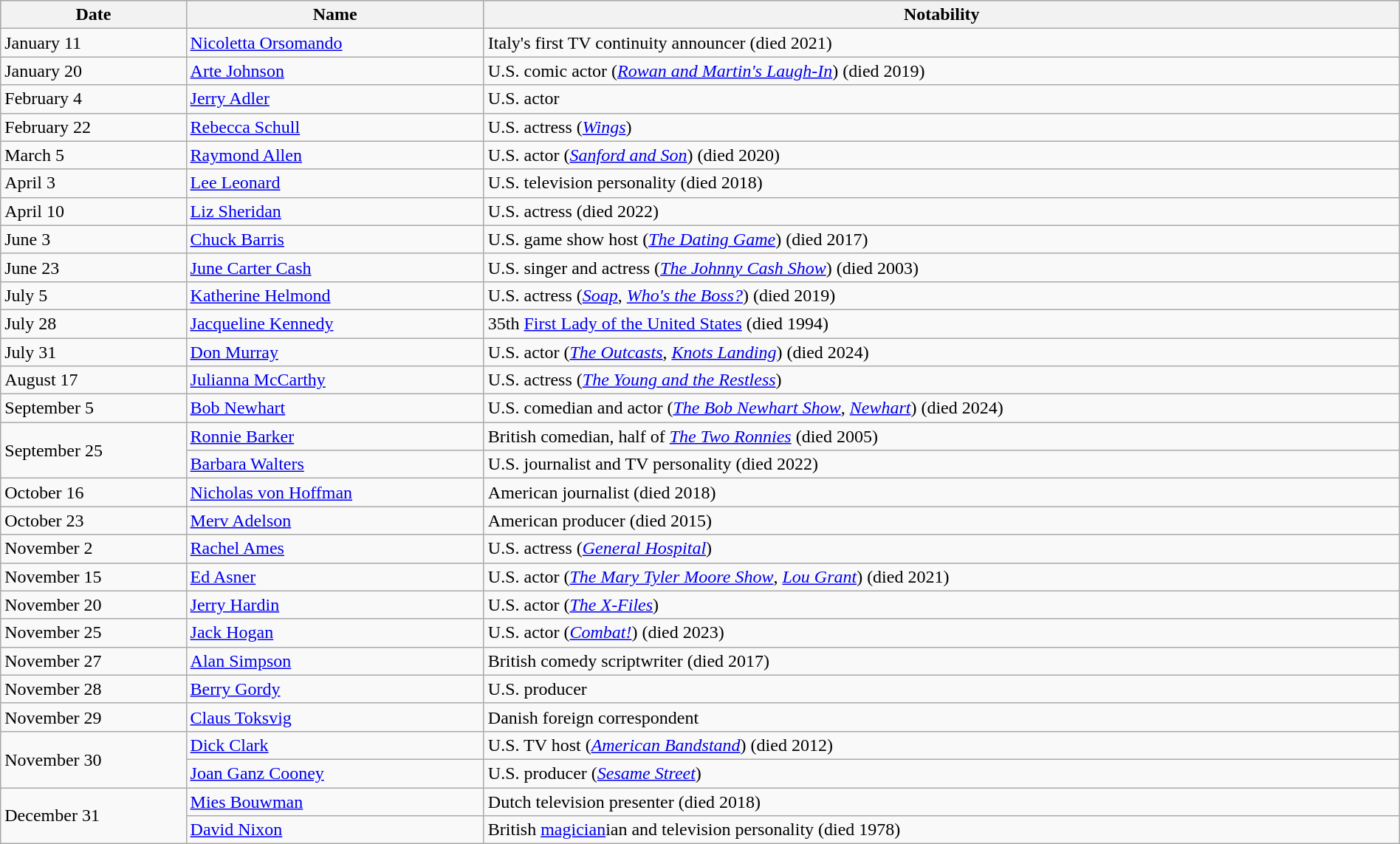<table width=100% class="wikitable">
<tr bgcolor="#ccccff" align="left">
<th>Date</th>
<th>Name</th>
<th>Notability</th>
</tr>
<tr>
<td>January 11</td>
<td><a href='#'>Nicoletta Orsomando</a></td>
<td>Italy's first TV continuity announcer (died 2021)</td>
</tr>
<tr>
<td>January 20</td>
<td><a href='#'>Arte Johnson</a></td>
<td>U.S. comic actor (<em><a href='#'>Rowan and Martin's Laugh-In</a></em>) (died 2019)</td>
</tr>
<tr>
<td>February 4</td>
<td><a href='#'>Jerry Adler</a></td>
<td>U.S. actor</td>
</tr>
<tr>
<td>February 22</td>
<td><a href='#'>Rebecca Schull</a></td>
<td>U.S. actress (<em><a href='#'>Wings</a></em>)</td>
</tr>
<tr>
<td>March 5</td>
<td><a href='#'>Raymond Allen</a></td>
<td>U.S. actor (<em><a href='#'>Sanford and Son</a></em>) (died 2020)</td>
</tr>
<tr>
<td>April 3</td>
<td><a href='#'>Lee Leonard</a></td>
<td>U.S. television personality (died 2018)</td>
</tr>
<tr>
<td>April 10</td>
<td><a href='#'>Liz Sheridan</a></td>
<td>U.S. actress (died 2022)</td>
</tr>
<tr>
<td>June 3</td>
<td><a href='#'>Chuck Barris</a></td>
<td>U.S. game show host (<em><a href='#'>The Dating Game</a></em>) (died 2017)</td>
</tr>
<tr>
<td>June 23</td>
<td><a href='#'>June Carter Cash</a></td>
<td>U.S. singer and actress (<em><a href='#'>The Johnny Cash Show</a></em>) (died 2003)</td>
</tr>
<tr>
<td>July 5</td>
<td><a href='#'>Katherine Helmond</a></td>
<td>U.S. actress (<em><a href='#'>Soap</a></em>, <em><a href='#'>Who's the Boss?</a></em>) (died 2019)</td>
</tr>
<tr>
<td>July 28</td>
<td><a href='#'>Jacqueline Kennedy</a></td>
<td>35th <a href='#'>First Lady of the United States</a> (died 1994)</td>
</tr>
<tr>
<td>July 31</td>
<td><a href='#'>Don Murray</a></td>
<td>U.S. actor (<em><a href='#'>The Outcasts</a></em>, <em><a href='#'>Knots Landing</a></em>) (died 2024)</td>
</tr>
<tr>
<td>August 17</td>
<td><a href='#'>Julianna McCarthy</a></td>
<td>U.S. actress (<em><a href='#'>The Young and the Restless</a></em>)</td>
</tr>
<tr>
<td>September 5</td>
<td><a href='#'>Bob Newhart</a></td>
<td>U.S. comedian and actor (<em><a href='#'>The Bob Newhart Show</a></em>, <em><a href='#'>Newhart</a></em>) (died 2024)</td>
</tr>
<tr>
<td rowspan="2">September 25</td>
<td><a href='#'>Ronnie Barker</a></td>
<td>British comedian, half of <em><a href='#'>The Two Ronnies</a></em> (died 2005)</td>
</tr>
<tr>
<td><a href='#'>Barbara Walters</a></td>
<td>U.S. journalist and TV personality (died 2022)</td>
</tr>
<tr>
<td>October 16</td>
<td><a href='#'>Nicholas von Hoffman</a></td>
<td>American journalist (died 2018)</td>
</tr>
<tr>
<td>October 23</td>
<td><a href='#'>Merv Adelson</a></td>
<td>American producer (died 2015)</td>
</tr>
<tr>
<td>November 2</td>
<td><a href='#'>Rachel Ames</a></td>
<td>U.S. actress (<em><a href='#'>General Hospital</a></em>)</td>
</tr>
<tr>
<td>November 15</td>
<td><a href='#'>Ed Asner</a></td>
<td>U.S. actor (<em><a href='#'>The Mary Tyler Moore Show</a></em>, <em><a href='#'>Lou Grant</a></em>) (died 2021)</td>
</tr>
<tr>
<td>November 20</td>
<td><a href='#'>Jerry Hardin</a></td>
<td>U.S. actor (<em><a href='#'>The X-Files</a></em>)</td>
</tr>
<tr>
<td>November 25</td>
<td><a href='#'>Jack Hogan</a></td>
<td>U.S. actor (<em><a href='#'>Combat!</a></em>) (died 2023)</td>
</tr>
<tr>
<td>November 27</td>
<td><a href='#'>Alan Simpson</a></td>
<td>British comedy scriptwriter (died 2017)</td>
</tr>
<tr>
<td>November 28</td>
<td><a href='#'>Berry Gordy</a></td>
<td>U.S. producer</td>
</tr>
<tr>
<td>November 29</td>
<td><a href='#'>Claus Toksvig</a></td>
<td>Danish foreign correspondent</td>
</tr>
<tr>
<td rowspan="2">November 30</td>
<td><a href='#'>Dick Clark</a></td>
<td>U.S. TV host (<em><a href='#'>American Bandstand</a></em>) (died 2012)</td>
</tr>
<tr>
<td><a href='#'>Joan Ganz Cooney</a></td>
<td>U.S. producer (<em><a href='#'>Sesame Street</a></em>)</td>
</tr>
<tr>
<td rowspan="2">December 31</td>
<td><a href='#'>Mies Bouwman</a></td>
<td>Dutch television presenter (died 2018)</td>
</tr>
<tr>
<td><a href='#'>David Nixon</a></td>
<td>British <a href='#'>magician</a>ian and television personality (died 1978)</td>
</tr>
</table>
